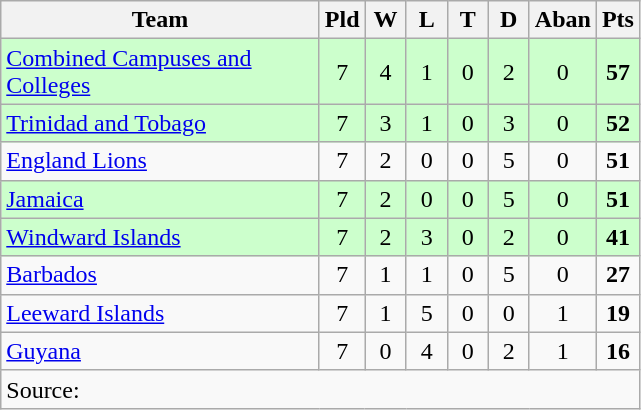<table class="wikitable" style="text-align: center;">
<tr>
<th width=205>Team</th>
<th width=20>Pld</th>
<th width=20>W</th>
<th width=20>L</th>
<th width=20>T</th>
<th width=20>D</th>
<th width=20>Aban</th>
<th width=20>Pts</th>
</tr>
<tr style="background:#ccffcc;">
<td align=left><a href='#'>Combined Campuses and Colleges</a></td>
<td>7</td>
<td>4</td>
<td>1</td>
<td>0</td>
<td>2</td>
<td>0</td>
<td><strong>57</strong></td>
</tr>
<tr style="background:#ccffcc;">
<td align=left><a href='#'>Trinidad and Tobago</a></td>
<td>7</td>
<td>3</td>
<td>1</td>
<td>0</td>
<td>3</td>
<td>0</td>
<td><strong>52</strong></td>
</tr>
<tr>
<td align=left><a href='#'>England Lions</a></td>
<td>7</td>
<td>2</td>
<td>0</td>
<td>0</td>
<td>5</td>
<td>0</td>
<td><strong>51</strong></td>
</tr>
<tr style="background:#ccffcc;">
<td align=left><a href='#'>Jamaica</a></td>
<td>7</td>
<td>2</td>
<td>0</td>
<td>0</td>
<td>5</td>
<td>0</td>
<td><strong>51</strong></td>
</tr>
<tr style="background:#ccffcc;">
<td align=left><a href='#'>Windward Islands</a></td>
<td>7</td>
<td>2</td>
<td>3</td>
<td>0</td>
<td>2</td>
<td>0</td>
<td><strong>41</strong></td>
</tr>
<tr>
<td align=left><a href='#'>Barbados</a></td>
<td>7</td>
<td>1</td>
<td>1</td>
<td>0</td>
<td>5</td>
<td>0</td>
<td><strong>27</strong></td>
</tr>
<tr>
<td align=left><a href='#'>Leeward Islands</a></td>
<td>7</td>
<td>1</td>
<td>5</td>
<td>0</td>
<td>0</td>
<td>1</td>
<td><strong>19</strong></td>
</tr>
<tr>
<td align=left><a href='#'>Guyana</a></td>
<td>7</td>
<td>0</td>
<td>4</td>
<td>0</td>
<td>2</td>
<td>1</td>
<td><strong>16</strong></td>
</tr>
<tr>
<td align=left colspan="11">Source:</td>
</tr>
</table>
